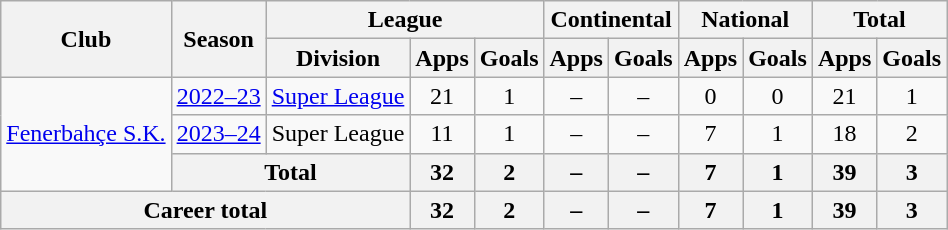<table class="wikitable" style="text-align: center;">
<tr>
<th rowspan=2>Club</th>
<th rowspan=2>Season</th>
<th colspan=3>League</th>
<th colspan=2>Continental</th>
<th colspan=2>National</th>
<th colspan=2>Total</th>
</tr>
<tr>
<th>Division</th>
<th>Apps</th>
<th>Goals</th>
<th>Apps</th>
<th>Goals</th>
<th>Apps</th>
<th>Goals</th>
<th>Apps</th>
<th>Goals</th>
</tr>
<tr>
<td rowspan=3><a href='#'>Fenerbahçe S.K.</a></td>
<td><a href='#'>2022–23</a></td>
<td><a href='#'>Super League</a></td>
<td>21</td>
<td>1</td>
<td>–</td>
<td>–</td>
<td>0</td>
<td>0</td>
<td>21</td>
<td>1</td>
</tr>
<tr>
<td><a href='#'>2023–24</a></td>
<td>Super League</td>
<td>11</td>
<td>1</td>
<td>–</td>
<td>–</td>
<td>7</td>
<td>1</td>
<td>18</td>
<td>2</td>
</tr>
<tr>
<th colspan="2">Total</th>
<th>32</th>
<th>2</th>
<th>–</th>
<th>–</th>
<th>7</th>
<th>1</th>
<th>39</th>
<th>3</th>
</tr>
<tr>
<th colspan=3>Career total</th>
<th>32</th>
<th>2</th>
<th>–</th>
<th>–</th>
<th>7</th>
<th>1</th>
<th>39</th>
<th>3</th>
</tr>
</table>
